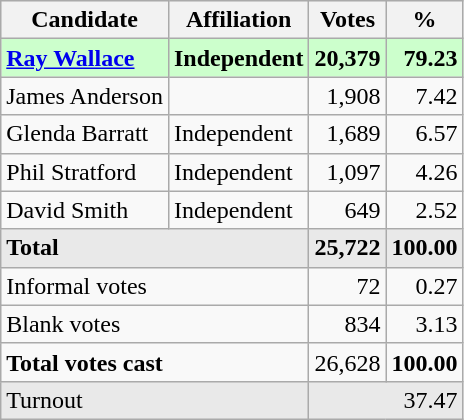<table class="wikitable">
<tr style="background:#e9e9e9;">
<th>Candidate</th>
<th>Affiliation</th>
<th>Votes</th>
<th>%</th>
</tr>
<tr style="text-align:right;background:#cfc;">
<td style="text-align:left;"><strong><a href='#'>Ray Wallace</a></strong></td>
<td style="text-align:left;"><strong>Independent</strong></td>
<td><strong>20,379</strong></td>
<td><strong>79.23</strong></td>
</tr>
<tr style="text-align:right;">
<td style="text-align:left;">James Anderson</td>
<td style="text-align:left;"></td>
<td>1,908</td>
<td>7.42</td>
</tr>
<tr style="text-align:right;">
<td style="text-align:left;">Glenda Barratt</td>
<td style="text-align:left;">Independent</td>
<td>1,689</td>
<td>6.57</td>
</tr>
<tr style="text-align:right;">
<td style="text-align:left;">Phil Stratford</td>
<td style="text-align:left;">Independent</td>
<td>1,097</td>
<td>4.26</td>
</tr>
<tr style="text-align:right;">
<td style="text-align:left;">David Smith</td>
<td style="text-align:left;">Independent</td>
<td>649</td>
<td>2.52</td>
</tr>
<tr style="background:#e9e9e9;text-align:right;">
<td colspan=2 style="text-align:left;"><strong>Total</strong></td>
<td><strong>25,722</strong></td>
<td><strong>100.00</strong></td>
</tr>
<tr style="text-align:right;">
<td colspan=2 style="text-align:left;">Informal votes</td>
<td>72</td>
<td>0.27</td>
</tr>
<tr style="text-align:right;">
<td colspan=2 style="text-align:left;">Blank votes</td>
<td>834</td>
<td>3.13</td>
</tr>
<tr style="text-align:right;">
<td colspan=2 style="text-align:left;"><strong>Total votes cast</strong></td>
<td>26,628</td>
<td><strong>100.00</strong></td>
</tr>
<tr style="background:#e9e9e9;text-align:right;">
<td colspan=2 style="text-align:left;">Turnout</td>
<td colspan=2>37.47</td>
</tr>
</table>
